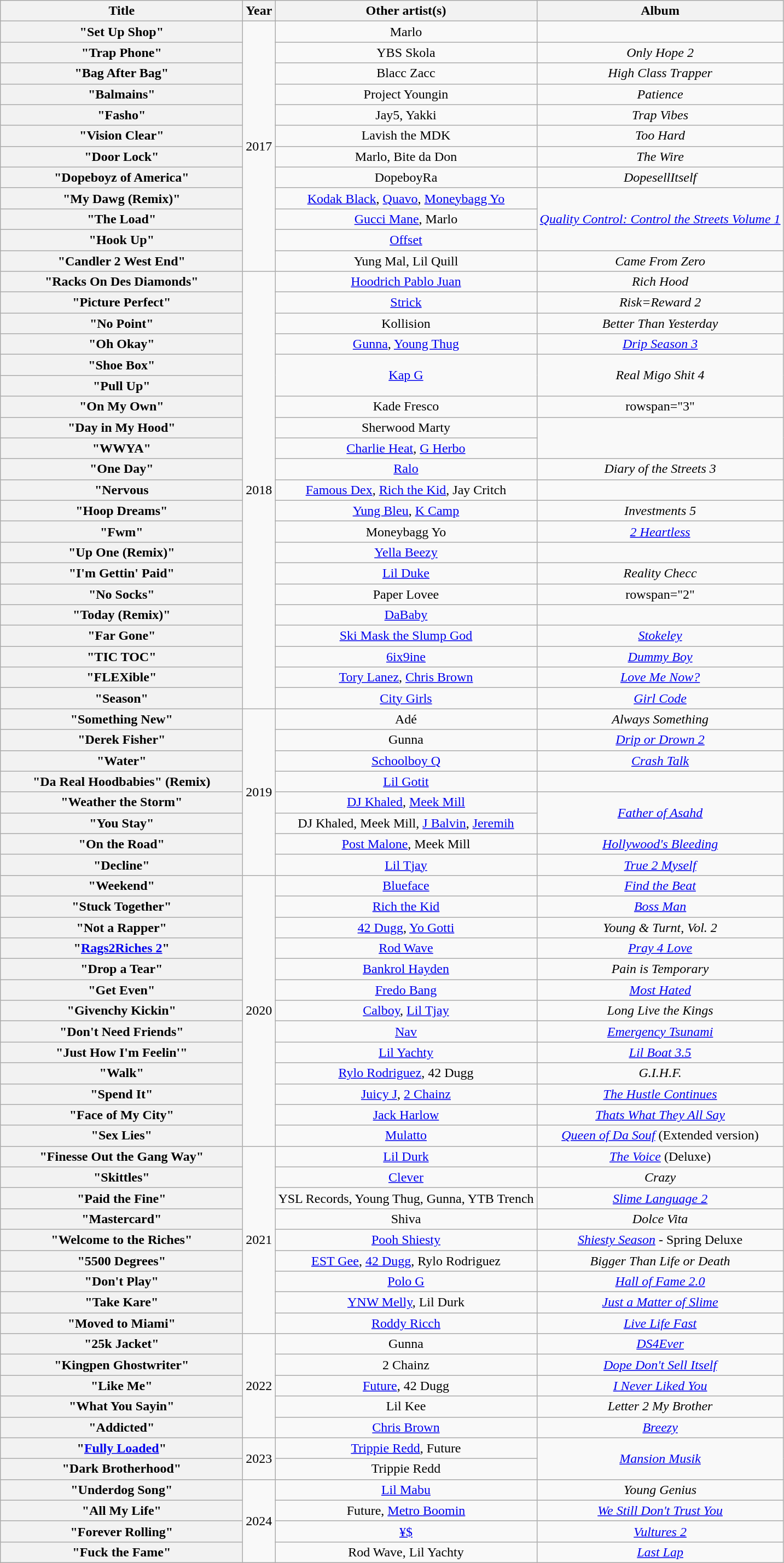<table class="wikitable plainrowheaders" style="text-align:center;">
<tr>
<th scope="col" style="width:18em;">Title</th>
<th scope="col">Year</th>
<th scope="col">Other artist(s)</th>
<th scope="col">Album</th>
</tr>
<tr>
<th scope="row">"Set Up Shop"</th>
<td rowspan="12">2017</td>
<td>Marlo</td>
<td></td>
</tr>
<tr>
<th scope="row">"Trap Phone"</th>
<td>YBS Skola</td>
<td><em>Only Hope 2</em></td>
</tr>
<tr>
<th scope="row">"Bag After Bag"</th>
<td>Blacc Zacc</td>
<td><em>High Class Trapper</em></td>
</tr>
<tr>
<th scope="row">"Balmains"</th>
<td>Project Youngin</td>
<td><em>Patience</em></td>
</tr>
<tr>
<th scope="row">"Fasho"</th>
<td>Jay5, Yakki</td>
<td><em>Trap Vibes</em></td>
</tr>
<tr>
<th scope="row">"Vision Clear"</th>
<td>Lavish the MDK</td>
<td><em>Too Hard</em></td>
</tr>
<tr>
<th scope="row">"Door Lock"</th>
<td>Marlo, Bite da Don</td>
<td><em>The Wire</em></td>
</tr>
<tr>
<th scope="row">"Dopeboyz of America"</th>
<td>DopeboyRa</td>
<td><em>DopesellItself</em></td>
</tr>
<tr>
<th scope="row">"My Dawg (Remix)"</th>
<td><a href='#'>Kodak Black</a>, <a href='#'>Quavo</a>, <a href='#'>Moneybagg Yo</a></td>
<td rowspan="3"><em><a href='#'>Quality Control: Control the Streets Volume 1</a></em></td>
</tr>
<tr>
<th scope="row">"The Load"</th>
<td><a href='#'>Gucci Mane</a>, Marlo</td>
</tr>
<tr>
<th scope="row">"Hook Up"</th>
<td><a href='#'>Offset</a></td>
</tr>
<tr>
<th scope="row">"Candler 2 West End"</th>
<td>Yung Mal, Lil Quill</td>
<td><em>Came From Zero</em></td>
</tr>
<tr>
<th scope="row">"Racks On Des Diamonds"</th>
<td rowspan="21">2018</td>
<td><a href='#'>Hoodrich Pablo Juan</a></td>
<td><em>Rich Hood</em></td>
</tr>
<tr>
<th scope="row">"Picture Perfect"</th>
<td><a href='#'>Strick</a></td>
<td><em>Risk=Reward 2</em></td>
</tr>
<tr>
<th scope="row">"No Point"</th>
<td>Kollision</td>
<td><em>Better Than Yesterday</em></td>
</tr>
<tr>
<th scope="row">"Oh Okay"</th>
<td><a href='#'>Gunna</a>, <a href='#'>Young Thug</a></td>
<td><em><a href='#'>Drip Season 3</a></em></td>
</tr>
<tr>
<th scope="row">"Shoe Box"</th>
<td rowspan="2"><a href='#'>Kap G</a></td>
<td rowspan="2"><em>Real Migo Shit 4</em></td>
</tr>
<tr>
<th scope="row">"Pull Up"</th>
</tr>
<tr>
<th scope="row">"On My Own"</th>
<td>Kade Fresco</td>
<td>rowspan="3" </td>
</tr>
<tr>
<th scope="row">"Day in My Hood"</th>
<td>Sherwood Marty</td>
</tr>
<tr>
<th scope="row">"WWYA"</th>
<td><a href='#'>Charlie Heat</a>, <a href='#'>G Herbo</a></td>
</tr>
<tr>
<th scope="row">"One Day"</th>
<td><a href='#'>Ralo</a></td>
<td><em>Diary of the Streets 3</em></td>
</tr>
<tr>
<th scope="row">"Nervous </th>
<td><a href='#'>Famous Dex</a>, <a href='#'>Rich the Kid</a>, Jay Critch</td>
<td></td>
</tr>
<tr>
<th scope="row">"Hoop Dreams"</th>
<td><a href='#'>Yung Bleu</a>, <a href='#'>K Camp</a></td>
<td><em>Investments 5</em></td>
</tr>
<tr>
<th scope="row">"Fwm"</th>
<td>Moneybagg Yo</td>
<td><em><a href='#'>2 Heartless</a></em></td>
</tr>
<tr>
<th scope="row">"Up One (Remix)"</th>
<td><a href='#'>Yella Beezy</a></td>
<td></td>
</tr>
<tr>
<th scope="row">"I'm Gettin' Paid"</th>
<td><a href='#'>Lil Duke</a></td>
<td><em>Reality Checc</em></td>
</tr>
<tr>
<th scope="row">"No Socks"</th>
<td>Paper Lovee</td>
<td>rowspan="2" </td>
</tr>
<tr>
<th scope="row">"Today (Remix)"</th>
<td><a href='#'>DaBaby</a></td>
</tr>
<tr>
<th scope="row">"Far Gone"</th>
<td><a href='#'>Ski Mask the Slump God</a></td>
<td><em><a href='#'>Stokeley</a></em></td>
</tr>
<tr>
<th scope="row">"TIC TOC"</th>
<td><a href='#'>6ix9ine</a></td>
<td><em><a href='#'>Dummy Boy</a></em></td>
</tr>
<tr>
<th scope="row">"FLEXible"</th>
<td><a href='#'>Tory Lanez</a>, <a href='#'>Chris Brown</a></td>
<td><em><a href='#'>Love Me Now?</a></em></td>
</tr>
<tr>
<th scope="row">"Season"</th>
<td><a href='#'>City Girls</a></td>
<td><em><a href='#'>Girl Code</a></em></td>
</tr>
<tr>
<th scope="row">"Something New"</th>
<td rowspan="8">2019</td>
<td>Adé</td>
<td><em>Always Something</em></td>
</tr>
<tr>
<th scope="row">"Derek Fisher"</th>
<td>Gunna</td>
<td><em><a href='#'>Drip or Drown 2</a></em></td>
</tr>
<tr>
<th scope="row">"Water"</th>
<td><a href='#'>Schoolboy Q</a></td>
<td><em><a href='#'>Crash Talk</a></em></td>
</tr>
<tr>
<th scope="row">"Da Real Hoodbabies" (Remix)</th>
<td><a href='#'>Lil Gotit</a></td>
<td></td>
</tr>
<tr>
<th scope="row">"Weather the Storm"</th>
<td><a href='#'>DJ Khaled</a>, <a href='#'>Meek Mill</a></td>
<td rowspan="2"><em><a href='#'>Father of Asahd</a></em></td>
</tr>
<tr>
<th scope="row">"You Stay"</th>
<td>DJ Khaled, Meek Mill, <a href='#'>J Balvin</a>, <a href='#'>Jeremih</a></td>
</tr>
<tr>
<th scope="row">"On the Road"</th>
<td><a href='#'>Post Malone</a>, Meek Mill</td>
<td><em><a href='#'>Hollywood's Bleeding</a></em></td>
</tr>
<tr>
<th scope="row">"Decline"</th>
<td><a href='#'>Lil Tjay</a></td>
<td><em><a href='#'>True 2 Myself</a></em></td>
</tr>
<tr>
<th scope="row">"Weekend"</th>
<td rowspan="13">2020</td>
<td><a href='#'>Blueface</a></td>
<td><em><a href='#'>Find the Beat</a></em></td>
</tr>
<tr>
<th scope="row">"Stuck Together"</th>
<td><a href='#'>Rich the Kid</a></td>
<td><em><a href='#'>Boss Man</a></em></td>
</tr>
<tr>
<th scope="row">"Not a Rapper"</th>
<td><a href='#'>42 Dugg</a>, <a href='#'>Yo Gotti</a></td>
<td><em>Young & Turnt, Vol. 2</em></td>
</tr>
<tr>
<th scope="row">"<a href='#'>Rags2Riches 2</a>"</th>
<td><a href='#'>Rod Wave</a></td>
<td><em><a href='#'>Pray 4 Love</a></em></td>
</tr>
<tr>
<th scope="row">"Drop a Tear"</th>
<td><a href='#'>Bankrol Hayden</a></td>
<td><em>Pain is Temporary</em></td>
</tr>
<tr>
<th scope="row">"Get Even"</th>
<td><a href='#'>Fredo Bang</a></td>
<td><em><a href='#'>Most Hated</a></em></td>
</tr>
<tr>
<th scope="row">"Givenchy Kickin"</th>
<td><a href='#'>Calboy</a>, <a href='#'>Lil Tjay</a></td>
<td><em>Long Live the Kings</em></td>
</tr>
<tr>
<th scope="row">"Don't Need Friends"</th>
<td><a href='#'>Nav</a></td>
<td><em><a href='#'>Emergency Tsunami</a></em></td>
</tr>
<tr>
<th scope="row">"Just How I'm Feelin'"</th>
<td><a href='#'>Lil Yachty</a></td>
<td><em><a href='#'>Lil Boat 3.5</a></em></td>
</tr>
<tr>
<th scope="row">"Walk"</th>
<td><a href='#'>Rylo Rodriguez</a>, 42 Dugg</td>
<td><em>G.I.H.F.</em></td>
</tr>
<tr>
<th scope="row">"Spend It"</th>
<td><a href='#'>Juicy J</a>, <a href='#'>2 Chainz</a></td>
<td><em><a href='#'>The Hustle Continues</a></em></td>
</tr>
<tr>
<th scope="row">"Face of My City"</th>
<td><a href='#'>Jack Harlow</a></td>
<td><em><a href='#'>Thats What They All Say</a></em></td>
</tr>
<tr>
<th scope="row">"Sex Lies"</th>
<td><a href='#'>Mulatto</a></td>
<td><em><a href='#'>Queen of Da Souf</a></em> (Extended version)</td>
</tr>
<tr>
<th scope="row">"Finesse Out the Gang Way"</th>
<td rowspan="9">2021</td>
<td><a href='#'>Lil Durk</a></td>
<td><em><a href='#'>The Voice</a></em> (Deluxe)</td>
</tr>
<tr>
<th scope="row">"Skittles"</th>
<td><a href='#'>Clever</a></td>
<td><em>Crazy</em></td>
</tr>
<tr>
<th scope="row">"Paid the Fine"</th>
<td>YSL Records, Young Thug, Gunna, YTB Trench</td>
<td><em><a href='#'>Slime Language 2</a></em></td>
</tr>
<tr>
<th scope="row">"Mastercard"</th>
<td>Shiva</td>
<td><em>Dolce Vita</em></td>
</tr>
<tr>
<th scope="row">"Welcome to the Riches"</th>
<td><a href='#'>Pooh Shiesty</a></td>
<td><em><a href='#'>Shiesty Season</a></em> - Spring Deluxe</td>
</tr>
<tr>
<th scope="row">"5500 Degrees"</th>
<td><a href='#'>EST Gee</a>, <a href='#'>42 Dugg</a>, Rylo Rodriguez</td>
<td><em>Bigger Than Life or Death</em></td>
</tr>
<tr>
<th scope="row">"Don't Play"</th>
<td><a href='#'>Polo G</a></td>
<td><em><a href='#'>Hall of Fame 2.0</a></em></td>
</tr>
<tr>
<th scope="row">"Take Kare"</th>
<td><a href='#'>YNW Melly</a>, Lil Durk</td>
<td><em><a href='#'>Just a Matter of Slime</a></em></td>
</tr>
<tr>
<th scope="row">"Moved to Miami"</th>
<td><a href='#'>Roddy Ricch</a></td>
<td><em><a href='#'>Live Life Fast</a></em></td>
</tr>
<tr>
<th scope="row">"25k Jacket"</th>
<td rowspan="5">2022</td>
<td>Gunna</td>
<td><em><a href='#'>DS4Ever</a></em></td>
</tr>
<tr>
<th scope="row">"Kingpen Ghostwriter"</th>
<td>2 Chainz</td>
<td><em><a href='#'>Dope Don't Sell Itself</a></em></td>
</tr>
<tr>
<th scope="row">"Like Me"</th>
<td><a href='#'>Future</a>, 42 Dugg</td>
<td><em><a href='#'>I Never Liked You</a></em></td>
</tr>
<tr>
<th scope="row">"What You Sayin"</th>
<td>Lil Kee</td>
<td><em>Letter 2 My Brother</em></td>
</tr>
<tr>
<th scope="row">"Addicted"</th>
<td><a href='#'>Chris Brown</a></td>
<td><em><a href='#'>Breezy</a></em></td>
</tr>
<tr>
<th scope="row">"<a href='#'>Fully Loaded</a>"</th>
<td rowspan="2">2023</td>
<td><a href='#'>Trippie Redd</a>, Future</td>
<td rowspan="2"><em><a href='#'>Mansion Musik</a></em></td>
</tr>
<tr>
<th scope="row">"Dark Brotherhood"</th>
<td>Trippie Redd</td>
</tr>
<tr>
<th scope="row">"Underdog Song"</th>
<td rowspan="4">2024</td>
<td><a href='#'>Lil Mabu</a></td>
<td><em>Young Genius</em></td>
</tr>
<tr>
<th scope="row">"All My Life"</th>
<td>Future, <a href='#'>Metro Boomin</a></td>
<td><em><a href='#'>We Still Don't Trust You</a></em></td>
</tr>
<tr>
<th scope="row">"Forever Rolling"</th>
<td><a href='#'>¥$</a></td>
<td><em><a href='#'>Vultures 2</a></em></td>
</tr>
<tr>
<th scope="row">"Fuck the Fame"</th>
<td>Rod Wave, Lil Yachty</td>
<td><em><a href='#'>Last Lap</a></em></td>
</tr>
</table>
